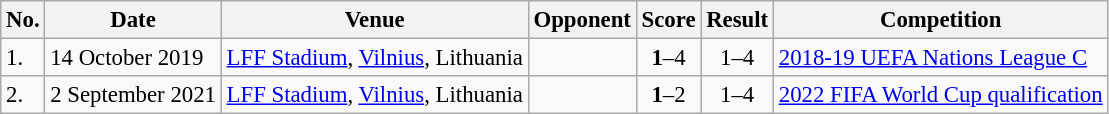<table class="wikitable sortable" style="font-size:95%">
<tr>
<th>No.</th>
<th>Date</th>
<th>Venue</th>
<th>Opponent</th>
<th>Score</th>
<th>Result</th>
<th>Competition</th>
</tr>
<tr>
<td>1.</td>
<td>14 October 2019</td>
<td><a href='#'>LFF Stadium</a>, <a href='#'>Vilnius</a>, Lithuania</td>
<td></td>
<td align=center><strong>1</strong>–4</td>
<td align=center>1–4</td>
<td><a href='#'>2018-19 UEFA Nations League C</a></td>
</tr>
<tr>
<td>2.</td>
<td>2 September 2021</td>
<td><a href='#'>LFF Stadium</a>, <a href='#'>Vilnius</a>, Lithuania</td>
<td></td>
<td align=center><strong>1</strong>–2</td>
<td align=center>1–4</td>
<td><a href='#'>2022 FIFA World Cup qualification</a></td>
</tr>
</table>
